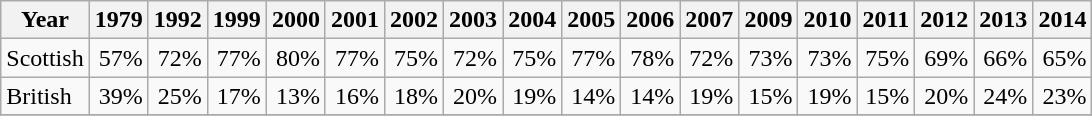<table class="wikitable" style="text-align:right">
<tr>
<th>Year</th>
<th>1979</th>
<th>1992</th>
<th>1999</th>
<th>2000</th>
<th>2001</th>
<th>2002</th>
<th>2003</th>
<th>2004</th>
<th>2005</th>
<th>2006</th>
<th>2007</th>
<th>2009</th>
<th>2010</th>
<th>2011</th>
<th>2012</th>
<th>2013</th>
<th>2014</th>
</tr>
<tr>
<td style="text-align:left">Scottish</td>
<td>57%</td>
<td>72%</td>
<td>77%</td>
<td>80%</td>
<td>77%</td>
<td>75%</td>
<td>72%</td>
<td>75%</td>
<td>77%</td>
<td>78%</td>
<td>72%</td>
<td>73%</td>
<td>73%</td>
<td>75%</td>
<td>69%</td>
<td>66%</td>
<td>65%</td>
</tr>
<tr>
<td style="text-align:left">British</td>
<td>39%</td>
<td>25%</td>
<td>17%</td>
<td>13%</td>
<td>16%</td>
<td>18%</td>
<td>20%</td>
<td>19%</td>
<td>14%</td>
<td>14%</td>
<td>19%</td>
<td>15%</td>
<td>19%</td>
<td>15%</td>
<td>20%</td>
<td>24%</td>
<td>23%</td>
</tr>
<tr>
</tr>
</table>
